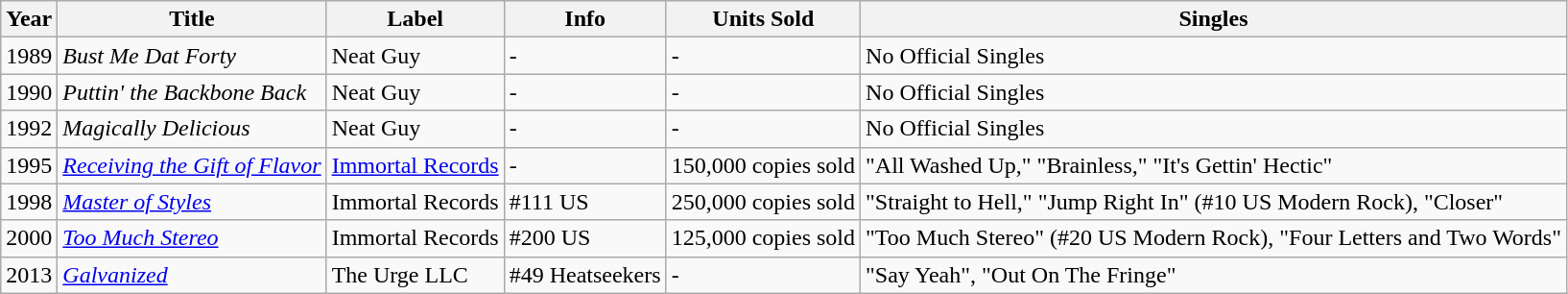<table class="wikitable">
<tr>
<th>Year</th>
<th>Title</th>
<th>Label</th>
<th>Info</th>
<th>Units Sold</th>
<th>Singles</th>
</tr>
<tr>
<td>1989</td>
<td><em>Bust Me Dat Forty</em></td>
<td>Neat Guy</td>
<td>-</td>
<td>-</td>
<td>No Official Singles</td>
</tr>
<tr>
<td>1990</td>
<td><em>Puttin' the Backbone Back</em></td>
<td>Neat Guy</td>
<td>-</td>
<td>-</td>
<td>No Official Singles</td>
</tr>
<tr>
<td>1992</td>
<td><em>Magically Delicious</em></td>
<td>Neat Guy</td>
<td>-</td>
<td>-</td>
<td>No Official Singles</td>
</tr>
<tr>
<td>1995</td>
<td><em><a href='#'>Receiving the Gift of Flavor</a></em></td>
<td><a href='#'>Immortal Records</a></td>
<td>-</td>
<td>150,000 copies sold</td>
<td>"All Washed Up," "Brainless," "It's Gettin' Hectic"</td>
</tr>
<tr>
<td>1998</td>
<td><em><a href='#'>Master of Styles</a></em></td>
<td>Immortal Records</td>
<td>#111 US</td>
<td>250,000 copies sold</td>
<td>"Straight to Hell," "Jump Right In" (#10 US Modern Rock), "Closer"</td>
</tr>
<tr>
<td>2000</td>
<td><em><a href='#'>Too Much Stereo</a></em></td>
<td>Immortal Records</td>
<td>#200 US</td>
<td>125,000 copies sold</td>
<td>"Too Much Stereo" (#20 US Modern Rock), "Four Letters and Two Words"</td>
</tr>
<tr>
<td>2013</td>
<td><em><a href='#'>Galvanized</a></em></td>
<td>The Urge LLC</td>
<td>#49 Heatseekers</td>
<td>-</td>
<td>"Say Yeah", "Out On The Fringe"</td>
</tr>
</table>
